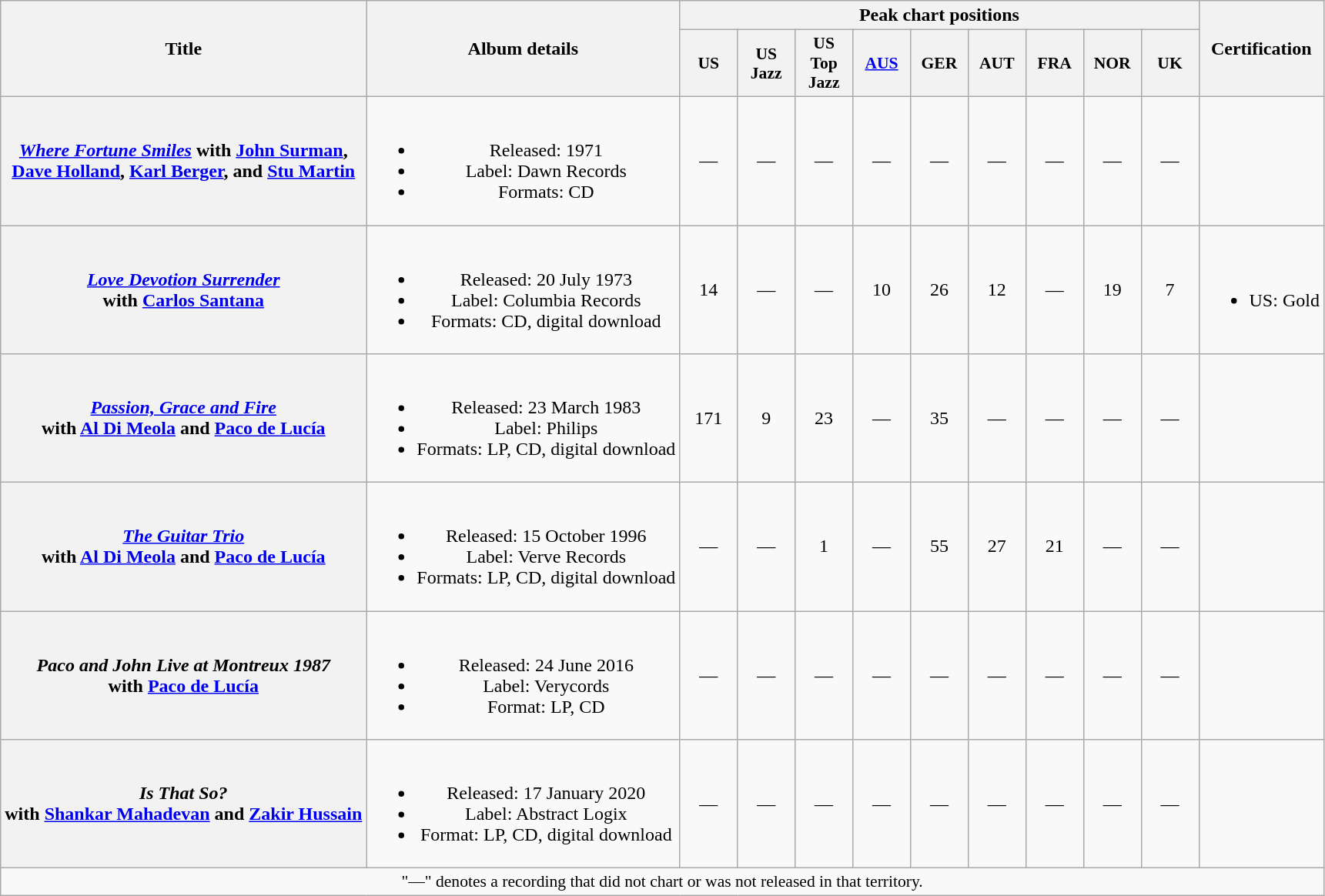<table class="wikitable plainrowheaders" style="text-align:center;">
<tr>
<th scope="col" rowspan="2">Title</th>
<th scope="col" rowspan="2">Album details</th>
<th scope="col" colspan="9">Peak chart positions</th>
<th rowspan="2">Certification</th>
</tr>
<tr>
<th scope="col" style="width:3em;font-size:90%;">US<br></th>
<th scope="col" style="width:3em;font-size:90%;">US Jazz<br></th>
<th scope="col" style="width:3em;font-size:90%;">US Top<br>Jazz<br></th>
<th scope="col" style="width:3em;font-size:90%;"><a href='#'>AUS</a></th>
<th scope="col" style="width:3em;font-size:90%;">GER<br></th>
<th scope="col" style="width:3em;font-size:90%;">AUT<br></th>
<th scope="col" style="width:3em;font-size:90%;">FRA<br></th>
<th scope="col" style="width:3em;font-size:90%;">NOR<br></th>
<th scope="col" style="width:3em;font-size:90%;">UK<br></th>
</tr>
<tr>
<th scope="row"><em><a href='#'>Where Fortune Smiles</a></em> with <a href='#'>John Surman</a>,<br><a href='#'>Dave Holland</a>, <a href='#'>Karl Berger</a>, and <a href='#'>Stu Martin</a></th>
<td><br><ul><li>Released: 1971</li><li>Label: Dawn Records</li><li>Formats: CD</li></ul></td>
<td>—</td>
<td>—</td>
<td>—</td>
<td>—</td>
<td>—</td>
<td>—</td>
<td>—</td>
<td>—</td>
<td>—</td>
<td></td>
</tr>
<tr>
<th scope="row"><em><a href='#'>Love Devotion Surrender</a></em><br>with <a href='#'>Carlos Santana</a></th>
<td><br><ul><li>Released: 20 July 1973</li><li>Label: Columbia Records</li><li>Formats: CD, digital download</li></ul></td>
<td>14</td>
<td>—</td>
<td>—</td>
<td>10</td>
<td>26</td>
<td>12</td>
<td>—</td>
<td>19</td>
<td>7</td>
<td><br><ul><li>US: Gold</li></ul></td>
</tr>
<tr>
<th scope="row"><em><a href='#'>Passion, Grace and Fire</a></em><br>with <a href='#'>Al Di Meola</a> and <a href='#'>Paco de Lucía</a></th>
<td><br><ul><li>Released: 23 March 1983</li><li>Label: Philips</li><li>Formats: LP, CD, digital download</li></ul></td>
<td>171</td>
<td>9</td>
<td>23</td>
<td>—</td>
<td>35</td>
<td>—</td>
<td>—</td>
<td>—</td>
<td>—</td>
<td></td>
</tr>
<tr>
<th scope="row"><em><a href='#'>The Guitar Trio</a></em><br>with <a href='#'>Al Di Meola</a> and <a href='#'>Paco de Lucía</a></th>
<td><br><ul><li>Released: 15 October 1996</li><li>Label: Verve Records</li><li>Formats: LP, CD, digital download</li></ul></td>
<td>—</td>
<td>—</td>
<td>1</td>
<td>—</td>
<td>55</td>
<td>27</td>
<td>21</td>
<td>—</td>
<td>—</td>
<td></td>
</tr>
<tr>
<th scope="row"><em>Paco and John Live at Montreux 1987</em> <br>with <a href='#'>Paco de Lucía</a></th>
<td><br><ul><li>Released: 24 June 2016</li><li>Label: Verycords</li><li>Format: LP, CD</li></ul></td>
<td>—</td>
<td>—</td>
<td>—</td>
<td>—</td>
<td>—</td>
<td>—</td>
<td>—</td>
<td>—</td>
<td>—</td>
<td></td>
</tr>
<tr>
<th scope="row"><em>Is That So?</em> <br>with <a href='#'>Shankar Mahadevan</a> and <a href='#'>Zakir Hussain</a></th>
<td><br><ul><li>Released: 17 January 2020</li><li>Label: Abstract Logix</li><li>Format: LP, CD, digital download</li></ul></td>
<td>—</td>
<td>—</td>
<td>—</td>
<td>—</td>
<td>—</td>
<td>—</td>
<td>—</td>
<td>—</td>
<td>—</td>
<td></td>
</tr>
<tr>
<td colspan="16" style="font-size:90%">"—" denotes a recording that did not chart or was not released in that territory.</td>
</tr>
</table>
